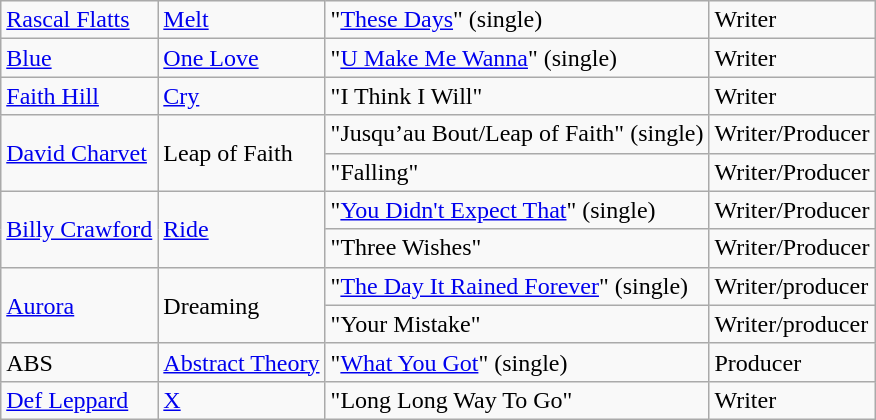<table class="wikitable">
<tr>
<td><a href='#'>Rascal Flatts</a></td>
<td><a href='#'>Melt</a></td>
<td>"<a href='#'>These Days</a>" (single)</td>
<td>Writer</td>
</tr>
<tr>
<td><a href='#'>Blue</a></td>
<td><a href='#'>One Love</a></td>
<td>"<a href='#'>U Make Me Wanna</a>" (single)</td>
<td>Writer</td>
</tr>
<tr>
<td><a href='#'>Faith Hill</a></td>
<td><a href='#'>Cry</a></td>
<td>"I Think I Will"</td>
<td>Writer</td>
</tr>
<tr>
<td rowspan="2"><a href='#'>David Charvet</a></td>
<td rowspan="2">Leap of Faith</td>
<td>"Jusqu’au Bout/Leap of Faith" (single)</td>
<td>Writer/Producer</td>
</tr>
<tr>
<td>"Falling"</td>
<td>Writer/Producer</td>
</tr>
<tr>
<td rowspan="2"><a href='#'>Billy Crawford</a></td>
<td rowspan="2"><a href='#'>Ride</a></td>
<td>"<a href='#'>You Didn't Expect That</a>" (single)</td>
<td>Writer/Producer</td>
</tr>
<tr>
<td>"Three Wishes"</td>
<td>Writer/Producer</td>
</tr>
<tr>
<td rowspan="2"><a href='#'>Aurora</a></td>
<td rowspan="2">Dreaming</td>
<td>"<a href='#'>The Day It Rained Forever</a>" (single)</td>
<td>Writer/producer</td>
</tr>
<tr>
<td>"Your Mistake"</td>
<td>Writer/producer</td>
</tr>
<tr>
<td>ABS</td>
<td><a href='#'>Abstract Theory</a></td>
<td>"<a href='#'>What You Got</a>" (single)</td>
<td>Producer</td>
</tr>
<tr>
<td><a href='#'>Def Leppard</a></td>
<td><a href='#'>X</a></td>
<td>"Long Long Way To Go"</td>
<td>Writer</td>
</tr>
</table>
